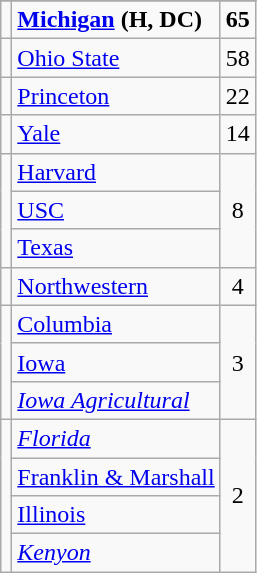<table class="wikitable sortable" style="text-align:center">
<tr>
</tr>
<tr>
<td></td>
<td align=left><strong><a href='#'>Michigan</a></strong> <strong>(H, DC)</strong></td>
<td><strong>65</strong></td>
</tr>
<tr>
<td></td>
<td align=left><a href='#'>Ohio State</a></td>
<td>58</td>
</tr>
<tr>
<td></td>
<td align=left><a href='#'>Princeton</a></td>
<td>22</td>
</tr>
<tr>
<td></td>
<td align=left><a href='#'>Yale</a></td>
<td>14</td>
</tr>
<tr>
<td rowspan=3></td>
<td align=left><a href='#'>Harvard</a></td>
<td rowspan=3>8</td>
</tr>
<tr>
<td align=left><a href='#'>USC</a></td>
</tr>
<tr>
<td align=left><a href='#'>Texas</a></td>
</tr>
<tr>
<td></td>
<td align=left><a href='#'>Northwestern</a></td>
<td>4</td>
</tr>
<tr>
<td rowspan=3></td>
<td align=left><a href='#'>Columbia</a></td>
<td rowspan=3>3</td>
</tr>
<tr>
<td align=left><a href='#'>Iowa</a></td>
</tr>
<tr>
<td align=left><em><a href='#'>Iowa Agricultural</a></em></td>
</tr>
<tr>
<td rowspan=4></td>
<td align=left><em><a href='#'>Florida</a></em></td>
<td rowspan=4>2</td>
</tr>
<tr>
<td align=left><a href='#'>Franklin & Marshall</a></td>
</tr>
<tr>
<td align=left><a href='#'>Illinois</a></td>
</tr>
<tr>
<td align=left><em><a href='#'>Kenyon</a></em></td>
</tr>
</table>
